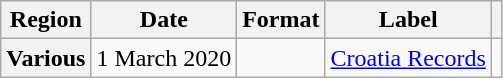<table class="wikitable plainrowheaders" style="text-align:center">
<tr>
<th>Region</th>
<th>Date</th>
<th>Format</th>
<th>Label</th>
<th></th>
</tr>
<tr>
<th scope="row">Various</th>
<td>1 March 2020</td>
<td></td>
<td rowspan="1"><a href='#'>Croatia Records</a></td>
<td></td>
</tr>
</table>
